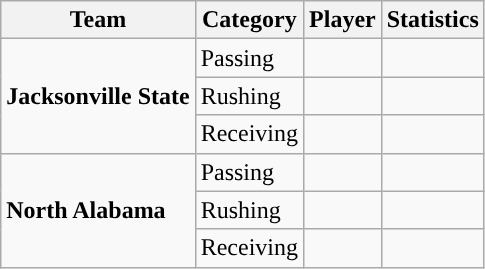<table class="wikitable" style="float: left;">
<tr>
<th>Team</th>
<th>Category</th>
<th>Player</th>
<th>Statistics</th>
</tr>
<tr>
<td rowspan=3><strong>Jacksonville State</strong></td>
<td>Passing</td>
<td> </td>
<td> </td>
</tr>
<tr>
<td>Rushing</td>
<td> </td>
<td> </td>
</tr>
<tr>
<td>Receiving</td>
<td> </td>
<td> </td>
</tr>
<tr>
<td rowspan=3><strong>North Alabama</strong></td>
<td>Passing</td>
<td> </td>
<td> </td>
</tr>
<tr>
<td>Rushing</td>
<td> </td>
<td> </td>
</tr>
<tr>
<td>Receiving</td>
<td> </td>
<td> </td>
</tr>
</table>
